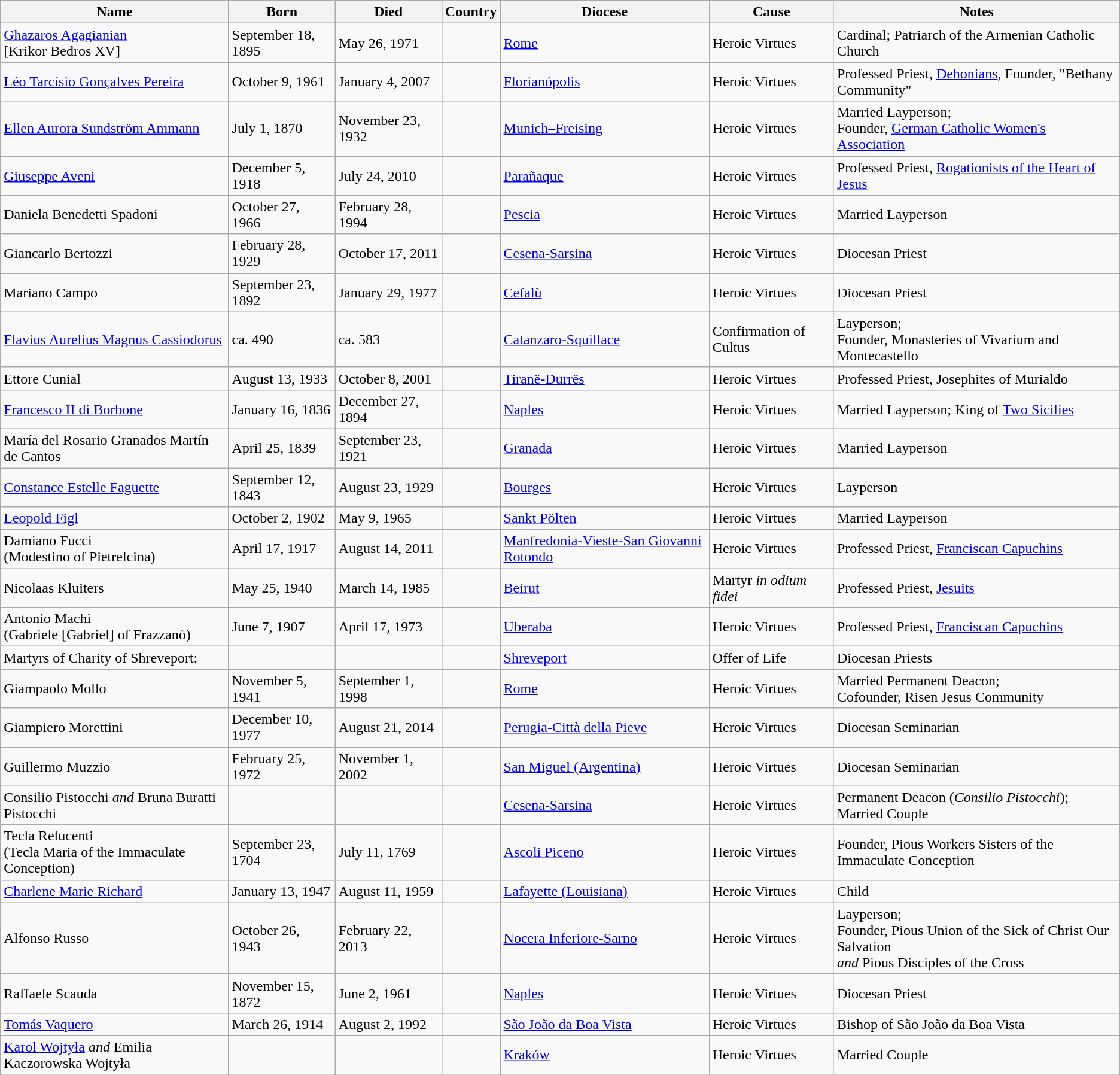<table class="wikitable sortable">
<tr>
<th>Name</th>
<th>Born</th>
<th>Died</th>
<th>Country</th>
<th>Diocese</th>
<th>Cause</th>
<th>Notes</th>
</tr>
<tr>
<td><a href='#'>Ghazaros Agagianian</a> <br>[Krikor Bedros XV]</td>
<td>September 18, 1895</td>
<td>May 26, 1971</td>
<td><br></td>
<td><a href='#'>Rome</a></td>
<td>Heroic Virtues</td>
<td>Cardinal; Patriarch of the Armenian Catholic Church</td>
</tr>
<tr>
<td><a href='#'>Léo Tarcísio Gonçalves Pereira</a></td>
<td>October 9, 1961</td>
<td>January 4, 2007</td>
<td></td>
<td><a href='#'>Florianópolis</a></td>
<td>Heroic Virtues</td>
<td>Professed Priest, <a href='#'>Dehonians</a>, Founder, "Bethany Community"</td>
</tr>
<tr>
<td><a href='#'>Ellen Aurora Sundström Ammann</a></td>
<td>July 1, 1870</td>
<td>November 23, 1932</td>
<td><br></td>
<td><a href='#'>Munich–Freising</a></td>
<td>Heroic Virtues</td>
<td>Married Layperson; <br>Founder, <a href='#'>German Catholic Women's Association</a></td>
</tr>
<tr>
<td><a href='#'>Giuseppe Aveni</a></td>
<td>December 5, 1918</td>
<td>July 24, 2010</td>
<td><br></td>
<td><a href='#'>Parañaque</a></td>
<td>Heroic Virtues</td>
<td>Professed Priest, <a href='#'>Rogationists of the Heart of Jesus</a></td>
</tr>
<tr>
<td>Daniela Benedetti Spadoni</td>
<td>October 27, 1966</td>
<td>February 28, 1994</td>
<td></td>
<td><a href='#'>Pescia</a></td>
<td>Heroic Virtues</td>
<td>Married Layperson</td>
</tr>
<tr>
<td>Giancarlo Bertozzi</td>
<td>February 28, 1929</td>
<td>October 17, 2011</td>
<td></td>
<td><a href='#'>Cesena-Sarsina</a></td>
<td>Heroic Virtues</td>
<td>Diocesan Priest</td>
</tr>
<tr>
<td>Mariano Campo</td>
<td>September 23, 1892</td>
<td>January 29, 1977</td>
<td></td>
<td><a href='#'>Cefalù</a></td>
<td>Heroic Virtues</td>
<td>Diocesan Priest</td>
</tr>
<tr>
<td><a href='#'>Flavius Aurelius Magnus Cassiodorus</a></td>
<td>ca. 490</td>
<td>ca. 583</td>
<td></td>
<td><a href='#'>Catanzaro-Squillace</a></td>
<td>Confirmation of Cultus</td>
<td>Layperson; <br>Founder, Monasteries of Vivarium and Montecastello</td>
</tr>
<tr>
<td>Ettore Cunial</td>
<td>August 13, 1933</td>
<td>October 8, 2001</td>
<td><br></td>
<td><a href='#'>Tiranë-Durrës</a></td>
<td>Heroic Virtues</td>
<td>Professed Priest, Josephites of Murialdo</td>
</tr>
<tr>
<td><a href='#'>Francesco II di Borbone</a></td>
<td>January 16, 1836</td>
<td>December 27, 1894</td>
<td></td>
<td><a href='#'>Naples</a></td>
<td>Heroic Virtues</td>
<td>Married Layperson; King of <a href='#'>Two Sicilies</a></td>
</tr>
<tr>
<td>María del Rosario Granados Martín de Cantos</td>
<td>April 25, 1839</td>
<td>September 23, 1921</td>
<td></td>
<td><a href='#'>Granada</a></td>
<td>Heroic Virtues</td>
<td>Married Layperson</td>
</tr>
<tr>
<td><a href='#'>Constance Estelle Faguette</a></td>
<td>September 12, 1843</td>
<td>August 23, 1929</td>
<td></td>
<td><a href='#'>Bourges</a></td>
<td>Heroic Virtues</td>
<td>Layperson</td>
</tr>
<tr>
<td><a href='#'>Leopold Figl</a></td>
<td>October 2, 1902</td>
<td>May 9, 1965</td>
<td></td>
<td><a href='#'>Sankt Pölten</a></td>
<td>Heroic Virtues</td>
<td>Married Layperson</td>
</tr>
<tr>
<td>Damiano Fucci <br>(Modestino of Pietrelcina)</td>
<td>April 17, 1917</td>
<td>August 14, 2011</td>
<td></td>
<td><a href='#'>Manfredonia-Vieste-San Giovanni Rotondo</a></td>
<td>Heroic Virtues</td>
<td>Professed Priest, <a href='#'>Franciscan Capuchins</a></td>
</tr>
<tr>
<td>Nicolaas Kluiters</td>
<td>May 25, 1940</td>
<td>March 14, 1985</td>
<td><br></td>
<td><a href='#'>Beirut</a></td>
<td>Martyr <em>in odium fidei</em></td>
<td>Professed Priest, <a href='#'>Jesuits</a></td>
</tr>
<tr>
<td>Antonio Machì <br>(Gabriele [Gabriel] of Frazzanò)</td>
<td>June 7, 1907</td>
<td>April 17, 1973</td>
<td><br></td>
<td><a href='#'>Uberaba</a></td>
<td>Heroic Virtues</td>
<td>Professed Priest, <a href='#'>Franciscan Capuchins</a></td>
</tr>
<tr>
<td>Martyrs of Charity of Shreveport:</td>
<td></td>
<td></td>
<td><br></td>
<td><a href='#'>Shreveport</a></td>
<td>Offer of Life</td>
<td>Diocesan Priests</td>
</tr>
<tr>
<td>Giampaolo Mollo</td>
<td>November 5, 1941</td>
<td>September 1, 1998</td>
<td></td>
<td><a href='#'>Rome</a></td>
<td>Heroic Virtues</td>
<td>Married Permanent Deacon; <br>Cofounder, Risen Jesus Community</td>
</tr>
<tr>
<td>Giampiero Morettini</td>
<td>December 10, 1977</td>
<td>August 21, 2014</td>
<td></td>
<td><a href='#'>Perugia-Città della Pieve</a></td>
<td>Heroic Virtues</td>
<td>Diocesan Seminarian</td>
</tr>
<tr>
<td>Guillermo Muzzio</td>
<td>February 25, 1972</td>
<td>November 1, 2002</td>
<td></td>
<td><a href='#'>San Miguel (Argentina)</a></td>
<td>Heroic Virtues</td>
<td>Diocesan Seminarian</td>
</tr>
<tr>
<td>Consilio Pistocchi <em>and</em> Bruna Buratti Pistocchi</td>
<td></td>
<td></td>
<td></td>
<td><a href='#'>Cesena-Sarsina</a></td>
<td>Heroic Virtues</td>
<td>Permanent Deacon (<em>Consilio Pistocchi</em>);<br> Married Couple</td>
</tr>
<tr>
<td>Tecla Relucenti <br>(Tecla Maria of the Immaculate Conception)</td>
<td>September 23, 1704</td>
<td>July 11, 1769</td>
<td></td>
<td><a href='#'>Ascoli Piceno</a></td>
<td>Heroic Virtues</td>
<td>Founder, Pious Workers Sisters of the Immaculate Conception</td>
</tr>
<tr>
<td><a href='#'>Charlene Marie Richard</a></td>
<td>January 13, 1947</td>
<td>August 11, 1959</td>
<td></td>
<td><a href='#'>Lafayette (Louisiana)</a></td>
<td>Heroic Virtues</td>
<td>Child</td>
</tr>
<tr>
<td>Alfonso Russo</td>
<td>October 26, 1943</td>
<td>February 22, 2013</td>
<td></td>
<td><a href='#'>Nocera Inferiore-Sarno</a></td>
<td>Heroic Virtues</td>
<td>Layperson; <br>Founder, Pious Union of the Sick of Christ Our Salvation <br><em>and</em> Pious Disciples of the Cross</td>
</tr>
<tr>
<td>Raffaele Scauda</td>
<td>November 15, 1872</td>
<td>June 2, 1961</td>
<td></td>
<td><a href='#'>Naples</a></td>
<td>Heroic Virtues</td>
<td>Diocesan Priest</td>
</tr>
<tr>
<td><a href='#'>Tomás Vaquero</a></td>
<td>March 26, 1914</td>
<td>August 2, 1992</td>
<td></td>
<td><a href='#'>São João da Boa Vista</a></td>
<td>Heroic Virtues</td>
<td>Bishop of São João da Boa Vista</td>
</tr>
<tr>
<td><a href='#'>Karol Wojtyła</a> <em>and</em> Emilia Kaczorowska Wojtyła</td>
<td></td>
<td></td>
<td></td>
<td><a href='#'>Kraków</a></td>
<td>Heroic Virtues</td>
<td>Married Couple</td>
</tr>
</table>
